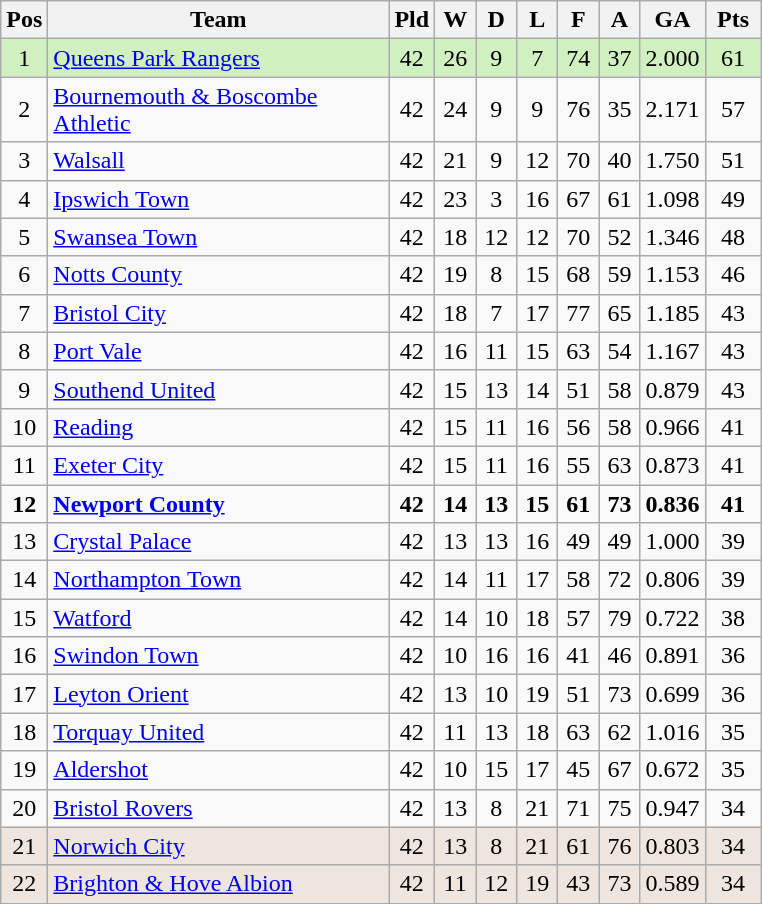<table class="wikitable" style="text-align: center;">
<tr>
<th width=20>Pos</th>
<th width=220>Team</th>
<th width=20>Pld</th>
<th width=20>W</th>
<th width=20>D</th>
<th width=20>L</th>
<th width=20>F</th>
<th width=20>A</th>
<th width=20>GA</th>
<th width=30>Pts</th>
</tr>
<tr style="background:#D0F0C0;">
<td>1</td>
<td align="left"><a href='#'>Queens Park Rangers</a></td>
<td>42</td>
<td>26</td>
<td>9</td>
<td>7</td>
<td>74</td>
<td>37</td>
<td>2.000</td>
<td>61</td>
</tr>
<tr>
<td>2</td>
<td align="left"><a href='#'>Bournemouth & Boscombe Athletic</a></td>
<td>42</td>
<td>24</td>
<td>9</td>
<td>9</td>
<td>76</td>
<td>35</td>
<td>2.171</td>
<td>57</td>
</tr>
<tr>
<td>3</td>
<td align="left"><a href='#'>Walsall</a></td>
<td>42</td>
<td>21</td>
<td>9</td>
<td>12</td>
<td>70</td>
<td>40</td>
<td>1.750</td>
<td>51</td>
</tr>
<tr>
<td>4</td>
<td align="left"><a href='#'>Ipswich Town</a></td>
<td>42</td>
<td>23</td>
<td>3</td>
<td>16</td>
<td>67</td>
<td>61</td>
<td>1.098</td>
<td>49</td>
</tr>
<tr>
<td>5</td>
<td align="left"><a href='#'>Swansea Town</a></td>
<td>42</td>
<td>18</td>
<td>12</td>
<td>12</td>
<td>70</td>
<td>52</td>
<td>1.346</td>
<td>48</td>
</tr>
<tr>
<td>6</td>
<td align="left"><a href='#'>Notts County</a></td>
<td>42</td>
<td>19</td>
<td>8</td>
<td>15</td>
<td>68</td>
<td>59</td>
<td>1.153</td>
<td>46</td>
</tr>
<tr>
<td>7</td>
<td align="left"><a href='#'>Bristol City</a></td>
<td>42</td>
<td>18</td>
<td>7</td>
<td>17</td>
<td>77</td>
<td>65</td>
<td>1.185</td>
<td>43</td>
</tr>
<tr>
<td>8</td>
<td align="left"><a href='#'>Port Vale</a></td>
<td>42</td>
<td>16</td>
<td>11</td>
<td>15</td>
<td>63</td>
<td>54</td>
<td>1.167</td>
<td>43</td>
</tr>
<tr>
<td>9</td>
<td align="left"><a href='#'>Southend United</a></td>
<td>42</td>
<td>15</td>
<td>13</td>
<td>14</td>
<td>51</td>
<td>58</td>
<td>0.879</td>
<td>43</td>
</tr>
<tr>
<td>10</td>
<td align="left"><a href='#'>Reading</a></td>
<td>42</td>
<td>15</td>
<td>11</td>
<td>16</td>
<td>56</td>
<td>58</td>
<td>0.966</td>
<td>41</td>
</tr>
<tr>
<td>11</td>
<td align="left"><a href='#'>Exeter City</a></td>
<td>42</td>
<td>15</td>
<td>11</td>
<td>16</td>
<td>55</td>
<td>63</td>
<td>0.873</td>
<td>41</td>
</tr>
<tr>
<td><strong>12</strong></td>
<td align="left"><strong><a href='#'>Newport County</a></strong></td>
<td><strong>42</strong></td>
<td><strong>14</strong></td>
<td><strong>13</strong></td>
<td><strong>15</strong></td>
<td><strong>61</strong></td>
<td><strong>73</strong></td>
<td><strong>0.836</strong></td>
<td><strong>41</strong></td>
</tr>
<tr>
<td>13</td>
<td align="left"><a href='#'>Crystal Palace</a></td>
<td>42</td>
<td>13</td>
<td>13</td>
<td>16</td>
<td>49</td>
<td>49</td>
<td>1.000</td>
<td>39</td>
</tr>
<tr>
<td>14</td>
<td align="left"><a href='#'>Northampton Town</a></td>
<td>42</td>
<td>14</td>
<td>11</td>
<td>17</td>
<td>58</td>
<td>72</td>
<td>0.806</td>
<td>39</td>
</tr>
<tr>
<td>15</td>
<td align="left"><a href='#'>Watford</a></td>
<td>42</td>
<td>14</td>
<td>10</td>
<td>18</td>
<td>57</td>
<td>79</td>
<td>0.722</td>
<td>38</td>
</tr>
<tr>
<td>16</td>
<td align="left"><a href='#'>Swindon Town</a></td>
<td>42</td>
<td>10</td>
<td>16</td>
<td>16</td>
<td>41</td>
<td>46</td>
<td>0.891</td>
<td>36</td>
</tr>
<tr>
<td>17</td>
<td align="left"><a href='#'>Leyton Orient</a></td>
<td>42</td>
<td>13</td>
<td>10</td>
<td>19</td>
<td>51</td>
<td>73</td>
<td>0.699</td>
<td>36</td>
</tr>
<tr>
<td>18</td>
<td align="left"><a href='#'>Torquay United</a></td>
<td>42</td>
<td>11</td>
<td>13</td>
<td>18</td>
<td>63</td>
<td>62</td>
<td>1.016</td>
<td>35</td>
</tr>
<tr>
<td>19</td>
<td align="left"><a href='#'>Aldershot</a></td>
<td>42</td>
<td>10</td>
<td>15</td>
<td>17</td>
<td>45</td>
<td>67</td>
<td>0.672</td>
<td>35</td>
</tr>
<tr>
<td>20</td>
<td align="left"><a href='#'>Bristol Rovers</a></td>
<td>42</td>
<td>13</td>
<td>8</td>
<td>21</td>
<td>71</td>
<td>75</td>
<td>0.947</td>
<td>34</td>
</tr>
<tr style="background:#eee5de;">
<td>21</td>
<td align="left"><a href='#'>Norwich City</a></td>
<td>42</td>
<td>13</td>
<td>8</td>
<td>21</td>
<td>61</td>
<td>76</td>
<td>0.803</td>
<td>34</td>
</tr>
<tr style="background:#eee5de;">
<td>22</td>
<td align="left"><a href='#'>Brighton & Hove Albion</a></td>
<td>42</td>
<td>11</td>
<td>12</td>
<td>19</td>
<td>43</td>
<td>73</td>
<td>0.589</td>
<td>34</td>
</tr>
</table>
